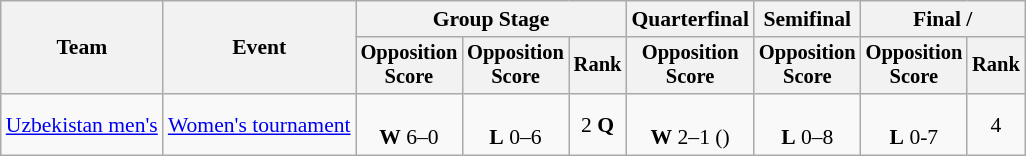<table class=wikitable style=font-size:90%;text-align:center>
<tr>
<th rowspan=2>Team</th>
<th rowspan=2>Event</th>
<th colspan=3>Group Stage</th>
<th>Quarterfinal</th>
<th>Semifinal</th>
<th colspan=2>Final / </th>
</tr>
<tr style=font-size:95%>
<th>Opposition<br>Score</th>
<th>Opposition<br>Score</th>
<th>Rank</th>
<th>Opposition<br>Score</th>
<th>Opposition<br>Score</th>
<th>Opposition<br>Score</th>
<th>Rank</th>
</tr>
<tr>
<td align=left><a href='#'>Uzbekistan men's</a></td>
<td align=left><a href='#'>Women's tournament</a></td>
<td><br><strong>W</strong> 6–0</td>
<td><br><strong>L</strong> 0–6</td>
<td>2 <strong>Q</strong></td>
<td><br><strong>W</strong> 2–1 ()</td>
<td><br><strong>L</strong> 0–8</td>
<td><br><strong>L</strong> 0-7</td>
<td>4</td>
</tr>
</table>
